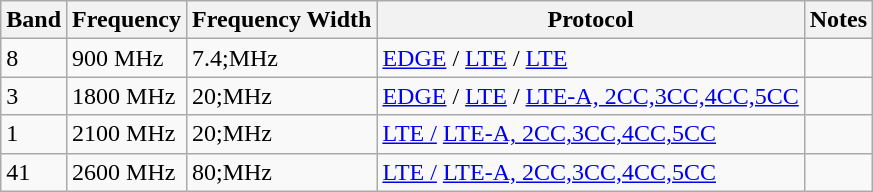<table class="wikitable sortable">
<tr>
<th>Band</th>
<th>Frequency</th>
<th>Frequency Width</th>
<th>Protocol</th>
<th>Notes</th>
</tr>
<tr>
<td>8</td>
<td>900 MHz</td>
<td>7.4;MHz</td>
<td><a href='#'>EDGE</a> / <a href='#'>LTE</a> / <a href='#'>LTE</a></td>
<td></td>
</tr>
<tr>
<td>3</td>
<td>1800 MHz</td>
<td>20;MHz</td>
<td><a href='#'>EDGE</a> / <a href='#'>LTE</a> / <a href='#'>LTE-A, 2CC,3CC,4CC,5CC</a></td>
<td></td>
</tr>
<tr>
<td>1</td>
<td>2100 MHz</td>
<td>20;MHz</td>
<td><a href='#'>LTE /</a> <a href='#'>LTE-A, 2CC,3CC,4CC,5CC</a></td>
<td></td>
</tr>
<tr>
<td>41</td>
<td>2600 MHz</td>
<td>80;MHz</td>
<td><a href='#'>LTE /</a> <a href='#'>LTE-A, 2CC,3CC,4CC,5CC</a></td>
<td></td>
</tr>
</table>
